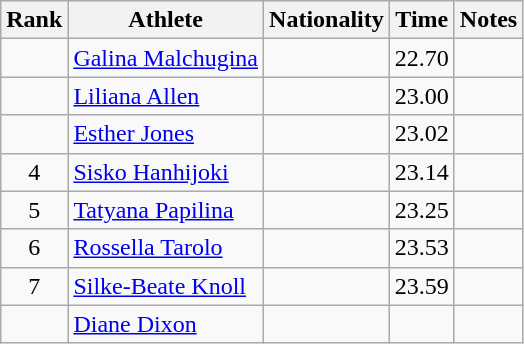<table class="wikitable sortable" style="text-align:center">
<tr>
<th>Rank</th>
<th>Athlete</th>
<th>Nationality</th>
<th>Time</th>
<th>Notes</th>
</tr>
<tr>
<td></td>
<td align=left><a href='#'>Galina Malchugina</a></td>
<td align=left></td>
<td>22.70</td>
<td></td>
</tr>
<tr>
<td></td>
<td align=left><a href='#'>Liliana Allen</a></td>
<td align=left></td>
<td>23.00</td>
<td></td>
</tr>
<tr>
<td></td>
<td align=left><a href='#'>Esther Jones</a></td>
<td align=left></td>
<td>23.02</td>
<td></td>
</tr>
<tr>
<td>4</td>
<td align=left><a href='#'>Sisko Hanhijoki</a></td>
<td align=left></td>
<td>23.14</td>
<td></td>
</tr>
<tr>
<td>5</td>
<td align=left><a href='#'>Tatyana Papilina</a></td>
<td align=left></td>
<td>23.25</td>
<td></td>
</tr>
<tr>
<td>6</td>
<td align=left><a href='#'>Rossella Tarolo</a></td>
<td align=left></td>
<td>23.53</td>
<td></td>
</tr>
<tr>
<td>7</td>
<td align=left><a href='#'>Silke-Beate Knoll</a></td>
<td align=left></td>
<td>23.59</td>
<td></td>
</tr>
<tr>
<td></td>
<td align=left><a href='#'>Diane Dixon</a></td>
<td align=left></td>
<td></td>
<td></td>
</tr>
</table>
